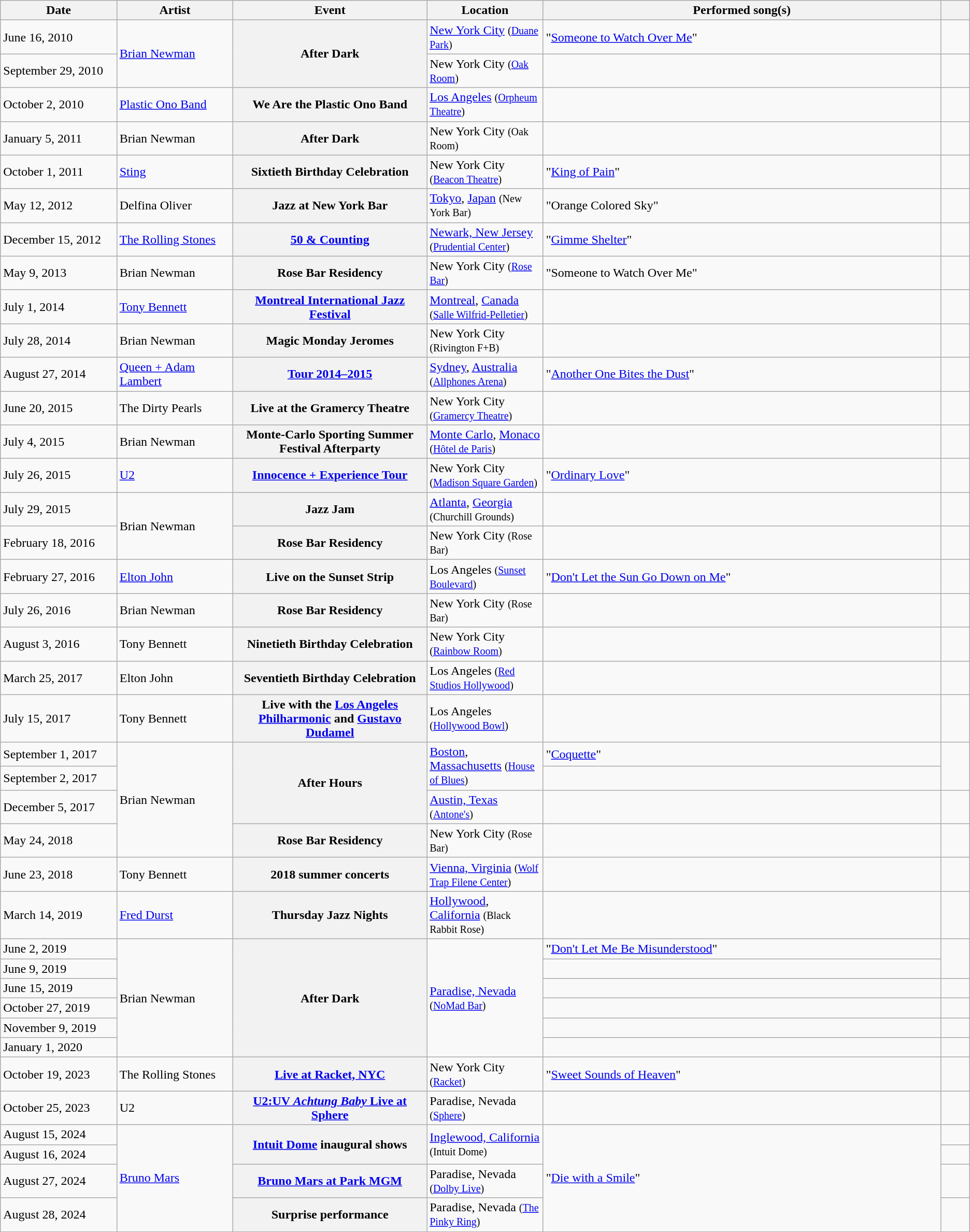<table class="wikitable sortable plainrowheaders">
<tr>
<th style="width:12%;">Date</th>
<th style="width:12%;">Artist</th>
<th style="width:20%;">Event</th>
<th style="width:12%;">Location</th>
<th>Performed song(s)</th>
<th scope="col" style="width:3%;" class="unsortable"></th>
</tr>
<tr>
<td>June 16, 2010</td>
<td rowspan=2><a href='#'>Brian Newman</a></td>
<th scope="row" rowspan=2>After Dark</th>
<td><a href='#'>New York City</a> <small>(<a href='#'>Duane Park</a>)</small></td>
<td>"<a href='#'>Someone to Watch Over Me</a>"</td>
<td style="text-align:center;"></td>
</tr>
<tr>
<td>September 29, 2010</td>
<td>New York City <small>(<a href='#'>Oak Room</a>)</small></td>
<td></td>
<td style="text-align:center;"></td>
</tr>
<tr>
<td>October 2, 2010</td>
<td><a href='#'>Plastic Ono Band</a></td>
<th scope="row">We Are the Plastic Ono Band</th>
<td><a href='#'>Los Angeles</a> <small>(<a href='#'>Orpheum Theatre</a>)</small></td>
<td></td>
<td style="text-align:center;"></td>
</tr>
<tr>
<td>January 5, 2011</td>
<td>Brian Newman</td>
<th scope="row">After Dark</th>
<td>New York City <small>(Oak Room)</small></td>
<td></td>
<td style="text-align:center;"></td>
</tr>
<tr>
<td>October 1, 2011</td>
<td><a href='#'>Sting</a></td>
<th scope="row">Sixtieth Birthday Celebration</th>
<td>New York City <small>(<a href='#'>Beacon Theatre</a>)</small></td>
<td>"<a href='#'>King of Pain</a>"</td>
<td style="text-align:center;"></td>
</tr>
<tr>
<td>May 12, 2012</td>
<td>Delfina Oliver</td>
<th scope="row">Jazz at New York Bar</th>
<td><a href='#'>Tokyo</a>, <a href='#'>Japan</a> <small>(New York Bar)</small></td>
<td>"Orange Colored Sky"</td>
<td style="text-align:center;"></td>
</tr>
<tr>
<td>December 15, 2012</td>
<td><a href='#'>The Rolling Stones</a></td>
<th scope="row"><a href='#'>50 & Counting</a></th>
<td><a href='#'>Newark, New Jersey</a> <small>(<a href='#'>Prudential Center</a>)</small></td>
<td>"<a href='#'>Gimme Shelter</a>"</td>
<td style="text-align:center;"></td>
</tr>
<tr>
<td>May 9, 2013</td>
<td>Brian Newman</td>
<th scope="row">Rose Bar Residency</th>
<td>New York City <small>(<a href='#'>Rose Bar</a>)</small></td>
<td>"Someone to Watch Over Me"</td>
<td style="text-align:center;"></td>
</tr>
<tr>
<td>July 1, 2014</td>
<td><a href='#'>Tony Bennett</a></td>
<th scope="row"><a href='#'>Montreal International Jazz Festival</a></th>
<td><a href='#'>Montreal</a>, <a href='#'>Canada</a> <small>(<a href='#'>Salle Wilfrid-Pelletier</a>)</small></td>
<td></td>
<td style="text-align:center;"></td>
</tr>
<tr>
<td>July 28, 2014</td>
<td>Brian Newman</td>
<th scope="row">Magic Monday Jeromes</th>
<td>New York City <small>(Rivington F+B)</small></td>
<td></td>
<td style="text-align:center;"></td>
</tr>
<tr>
<td>August 27, 2014</td>
<td><a href='#'>Queen + Adam Lambert</a></td>
<th scope="row"><a href='#'>Tour 2014–2015</a></th>
<td><a href='#'>Sydney</a>, <a href='#'>Australia</a> <small>(<a href='#'>Allphones Arena</a>)</small></td>
<td>"<a href='#'>Another One Bites the Dust</a>"</td>
<td style="text-align:center;"></td>
</tr>
<tr>
<td>June 20, 2015</td>
<td>The Dirty Pearls</td>
<th scope="row">Live at the Gramercy Theatre</th>
<td>New York City <small>(<a href='#'>Gramercy Theatre</a>)</small></td>
<td></td>
<td style="text-align:center;"></td>
</tr>
<tr>
<td>July 4, 2015</td>
<td>Brian Newman</td>
<th scope="row">Monte-Carlo Sporting Summer Festival Afterparty</th>
<td><a href='#'>Monte Carlo</a>, <a href='#'>Monaco</a> <small>(<a href='#'>Hôtel de Paris</a>)</small></td>
<td></td>
<td style="text-align:center;"></td>
</tr>
<tr>
<td>July 26, 2015</td>
<td><a href='#'>U2</a></td>
<th scope="row"><a href='#'>Innocence + Experience Tour</a></th>
<td>New York City <small>(<a href='#'>Madison Square Garden</a>)</small></td>
<td>"<a href='#'>Ordinary Love</a>"</td>
<td style="text-align:center;"></td>
</tr>
<tr>
<td>July 29, 2015</td>
<td rowspan=2>Brian Newman</td>
<th scope="row">Jazz Jam</th>
<td><a href='#'>Atlanta</a>, <a href='#'>Georgia</a> <small>(Churchill Grounds)</small></td>
<td></td>
<td style="text-align:center;"></td>
</tr>
<tr>
<td>February 18, 2016</td>
<th scope="row">Rose Bar Residency</th>
<td>New York City <small>(Rose Bar)</small></td>
<td></td>
<td style="text-align:center;"></td>
</tr>
<tr>
<td>February 27, 2016</td>
<td><a href='#'>Elton John</a></td>
<th scope="row">Live on the Sunset Strip</th>
<td>Los Angeles <small>(<a href='#'>Sunset Boulevard</a>)</small></td>
<td>"<a href='#'>Don't Let the Sun Go Down on Me</a>"</td>
<td style="text-align:center;"></td>
</tr>
<tr>
<td>July 26, 2016</td>
<td>Brian Newman</td>
<th scope="row">Rose Bar Residency</th>
<td>New York City <small>(Rose Bar)</small></td>
<td></td>
<td style="text-align:center;"></td>
</tr>
<tr>
<td>August 3, 2016</td>
<td>Tony Bennett</td>
<th scope="row">Ninetieth Birthday Celebration</th>
<td>New York City <small>(<a href='#'>Rainbow Room</a>)</small></td>
<td></td>
<td style="text-align:center;"></td>
</tr>
<tr>
<td>March 25, 2017</td>
<td>Elton John</td>
<th scope="row">Seventieth Birthday Celebration</th>
<td>Los Angeles <small>(<a href='#'>Red Studios Hollywood</a>)</small></td>
<td></td>
<td style="text-align:center;"></td>
</tr>
<tr>
<td>July 15, 2017</td>
<td>Tony Bennett</td>
<th scope="row">Live with the <a href='#'>Los Angeles Philharmonic</a> and <a href='#'>Gustavo Dudamel</a></th>
<td>Los Angeles <small>(<a href='#'>Hollywood Bowl</a>)</small></td>
<td></td>
<td style="text-align:center;"></td>
</tr>
<tr>
<td>September 1, 2017</td>
<td rowspan=4>Brian Newman</td>
<th scope="row" rowspan=3>After Hours</th>
<td rowspan=2><a href='#'>Boston</a>, <a href='#'>Massachusetts</a> <small>(<a href='#'>House of Blues</a>)</small></td>
<td>"<a href='#'>Coquette</a>"</td>
<td rowspan=2 style="text-align:center;"></td>
</tr>
<tr>
<td>September 2, 2017</td>
<td></td>
</tr>
<tr>
<td>December 5, 2017</td>
<td><a href='#'>Austin, Texas</a> <small>(<a href='#'>Antone's</a>)</small></td>
<td></td>
<td style="text-align:center;"></td>
</tr>
<tr>
<td>May 24, 2018</td>
<th scope="row">Rose Bar Residency</th>
<td>New York City <small>(Rose Bar)</small></td>
<td></td>
<td style="text-align:center;"></td>
</tr>
<tr>
<td>June 23, 2018</td>
<td>Tony Bennett</td>
<th scope="row">2018 summer concerts</th>
<td><a href='#'>Vienna, Virginia</a> <small>(<a href='#'>Wolf Trap Filene Center</a>)</small></td>
<td></td>
<td style="text-align:center;"></td>
</tr>
<tr>
<td>March 14, 2019</td>
<td><a href='#'>Fred Durst</a></td>
<th scope="row">Thursday Jazz Nights</th>
<td><a href='#'>Hollywood</a>, <a href='#'>California</a> <small>(Black Rabbit Rose)</small></td>
<td></td>
<td style="text-align:center;"></td>
</tr>
<tr>
<td>June 2, 2019</td>
<td rowspan=6>Brian Newman</td>
<th scope="row" rowspan=6>After Dark</th>
<td rowspan=6><a href='#'>Paradise, Nevada</a> <small>(<a href='#'>NoMad Bar</a>)</small></td>
<td>"<a href='#'>Don't Let Me Be Misunderstood</a>"</td>
<td rowspan=2 style="text-align:center;"></td>
</tr>
<tr>
<td>June 9, 2019</td>
<td></td>
</tr>
<tr>
<td>June 15, 2019</td>
<td></td>
<td style="text-align:center;"></td>
</tr>
<tr>
<td>October 27, 2019</td>
<td></td>
<td style="text-align:center;"></td>
</tr>
<tr>
<td>November 9, 2019</td>
<td></td>
<td style="text-align:center;"></td>
</tr>
<tr>
<td>January 1, 2020</td>
<td></td>
<td style="text-align:center;"></td>
</tr>
<tr>
<td>October 19, 2023</td>
<td>The Rolling Stones</td>
<th scope="row"><a href='#'>Live at Racket, NYC</a></th>
<td>New York City <small>(<a href='#'>Racket</a>)</small></td>
<td>"<a href='#'>Sweet Sounds of Heaven</a>"</td>
<td style="text-align:center;"></td>
</tr>
<tr>
<td>October 25, 2023</td>
<td>U2</td>
<th scope="row"><a href='#'>U2:UV <em>Achtung Baby</em> Live at Sphere</a></th>
<td>Paradise, Nevada <small>(<a href='#'>Sphere</a>)</small></td>
<td></td>
<td style="text-align:center;"></td>
</tr>
<tr>
<td>August 15, 2024</td>
<td rowspan=4><a href='#'>Bruno Mars</a></td>
<th scope="row" rowspan=2><a href='#'>Intuit Dome</a> inaugural shows</th>
<td rowspan=2><a href='#'>Inglewood, California</a> <small>(Intuit Dome)</small></td>
<td rowspan=4>"<a href='#'>Die with a Smile</a>"</td>
<td style="text-align:center;"></td>
</tr>
<tr>
<td>August 16, 2024</td>
<td style="text-align:center;"></td>
</tr>
<tr>
<td>August 27, 2024</td>
<th scope="row"><a href='#'>Bruno Mars at Park MGM</a></th>
<td>Paradise, Nevada <small>(<a href='#'>Dolby Live</a>)</small></td>
<td style="text-align:center;"></td>
</tr>
<tr>
<td>August 28, 2024</td>
<th scope="row">Surprise performance</th>
<td>Paradise, Nevada <small>(<a href='#'>The Pinky Ring</a>)</small></td>
<td style="text-align:center;"></td>
</tr>
</table>
